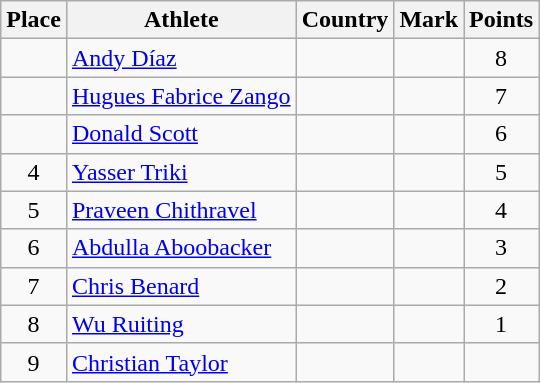<table class="wikitable">
<tr>
<th>Place</th>
<th>Athlete</th>
<th>Country</th>
<th>Mark</th>
<th>Points</th>
</tr>
<tr>
<td align=center></td>
<td><a href='#'>Andy Díaz</a></td>
<td></td>
<td> </td>
<td align=center>8</td>
</tr>
<tr>
<td align=center></td>
<td><a href='#'>Hugues Fabrice Zango</a></td>
<td></td>
<td> </td>
<td align=center>7</td>
</tr>
<tr>
<td align=center></td>
<td><a href='#'>Donald Scott</a></td>
<td></td>
<td> </td>
<td align=center>6</td>
</tr>
<tr>
<td align=center>4</td>
<td><a href='#'>Yasser Triki</a></td>
<td></td>
<td> </td>
<td align=center>5</td>
</tr>
<tr>
<td align=center>5</td>
<td><a href='#'>Praveen Chithravel</a></td>
<td></td>
<td> </td>
<td align=center>4</td>
</tr>
<tr>
<td align=center>6</td>
<td><a href='#'>Abdulla Aboobacker</a></td>
<td></td>
<td> </td>
<td align=center>3</td>
</tr>
<tr>
<td align=center>7</td>
<td><a href='#'>Chris Benard</a></td>
<td></td>
<td> </td>
<td align=center>2</td>
</tr>
<tr>
<td align=center>8</td>
<td><a href='#'>Wu Ruiting</a></td>
<td></td>
<td> </td>
<td align=center>1</td>
</tr>
<tr>
<td align=center>9</td>
<td><a href='#'>Christian Taylor</a></td>
<td></td>
<td> </td>
<td align=center></td>
</tr>
</table>
